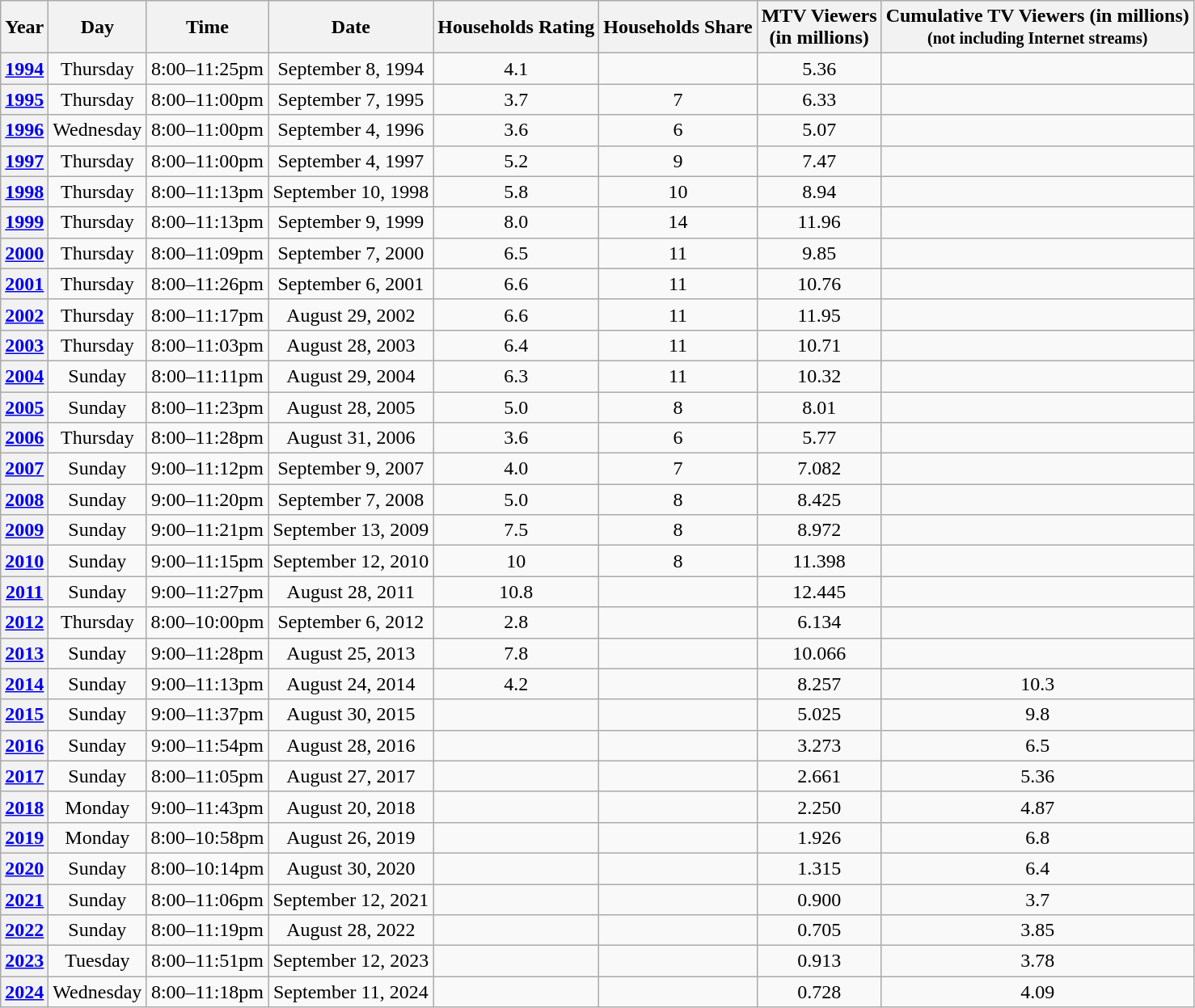<table class="wikitable sortable plainrowheaders" style="text-align:center;">
<tr>
<th scope="col">Year</th>
<th scope="col">Day</th>
<th scope="col">Time</th>
<th scope="col">Date</th>
<th scope="col">Households Rating</th>
<th scope="col">Households Share</th>
<th scope="col">MTV Viewers<br>(in millions)</th>
<th scope="col">Cumulative TV Viewers (in millions)<br><small>(not including Internet streams)</small></th>
</tr>
<tr>
<th scope="row" style="text-align:center"><a href='#'>1994</a></th>
<td>Thursday</td>
<td>8:00–11:25pm</td>
<td>September 8, 1994</td>
<td>4.1</td>
<td></td>
<td>5.36</td>
<td></td>
</tr>
<tr>
<th scope="row" style="text-align:center"><a href='#'>1995</a></th>
<td>Thursday</td>
<td>8:00–11:00pm</td>
<td>September 7, 1995</td>
<td>3.7</td>
<td>7</td>
<td>6.33</td>
<td></td>
</tr>
<tr>
<th scope="row" style="text-align:center"><a href='#'>1996</a></th>
<td>Wednesday</td>
<td>8:00–11:00pm</td>
<td>September 4, 1996</td>
<td>3.6</td>
<td>6</td>
<td>5.07</td>
<td></td>
</tr>
<tr>
<th scope="row" style="text-align:center"><a href='#'>1997</a></th>
<td>Thursday</td>
<td>8:00–11:00pm</td>
<td>September 4, 1997</td>
<td>5.2</td>
<td>9</td>
<td>7.47</td>
<td></td>
</tr>
<tr>
<th scope="row" style="text-align:center"><a href='#'>1998</a></th>
<td>Thursday</td>
<td>8:00–11:13pm</td>
<td>September 10, 1998</td>
<td>5.8</td>
<td>10</td>
<td>8.94</td>
<td></td>
</tr>
<tr>
<th scope="row" style="text-align:center"><a href='#'>1999</a></th>
<td>Thursday</td>
<td>8:00–11:13pm</td>
<td>September 9, 1999</td>
<td>8.0</td>
<td>14</td>
<td>11.96</td>
<td></td>
</tr>
<tr>
<th scope="row" style="text-align:center"><a href='#'>2000</a></th>
<td>Thursday</td>
<td>8:00–11:09pm</td>
<td>September 7, 2000</td>
<td>6.5</td>
<td>11</td>
<td>9.85</td>
<td></td>
</tr>
<tr>
<th scope="row" style="text-align:center"><a href='#'>2001</a></th>
<td>Thursday</td>
<td>8:00–11:26pm</td>
<td>September 6, 2001</td>
<td>6.6</td>
<td>11</td>
<td>10.76</td>
<td></td>
</tr>
<tr>
<th scope="row" style="text-align:center"><a href='#'>2002</a></th>
<td>Thursday</td>
<td>8:00–11:17pm</td>
<td>August 29, 2002</td>
<td>6.6</td>
<td>11</td>
<td>11.95</td>
<td></td>
</tr>
<tr>
<th scope="row" style="text-align:center"><a href='#'>2003</a></th>
<td>Thursday</td>
<td>8:00–11:03pm</td>
<td>August 28, 2003</td>
<td>6.4</td>
<td>11</td>
<td>10.71</td>
<td></td>
</tr>
<tr>
<th scope="row" style="text-align:center"><a href='#'>2004</a></th>
<td>Sunday</td>
<td>8:00–11:11pm</td>
<td>August 29, 2004</td>
<td>6.3</td>
<td>11</td>
<td>10.32</td>
<td></td>
</tr>
<tr>
<th scope="row" style="text-align:center"><a href='#'>2005</a></th>
<td>Sunday</td>
<td>8:00–11:23pm</td>
<td>August 28, 2005</td>
<td>5.0</td>
<td>8</td>
<td>8.01</td>
<td></td>
</tr>
<tr>
<th scope="row" style="text-align:center"><a href='#'>2006</a></th>
<td>Thursday</td>
<td>8:00–11:28pm</td>
<td>August 31, 2006</td>
<td>3.6</td>
<td>6</td>
<td>5.77</td>
<td></td>
</tr>
<tr>
<th scope="row" style="text-align:center"><a href='#'>2007</a></th>
<td>Sunday</td>
<td>9:00–11:12pm</td>
<td>September 9, 2007</td>
<td>4.0</td>
<td>7</td>
<td>7.082</td>
<td></td>
</tr>
<tr>
<th scope="row" style="text-align:center"><a href='#'>2008</a></th>
<td>Sunday</td>
<td>9:00–11:20pm</td>
<td>September 7, 2008</td>
<td>5.0</td>
<td>8</td>
<td>8.425</td>
<td></td>
</tr>
<tr>
<th scope="row" style="text-align:center"><a href='#'>2009</a></th>
<td>Sunday</td>
<td>9:00–11:21pm</td>
<td>September 13, 2009</td>
<td>7.5</td>
<td>8</td>
<td>8.972</td>
<td></td>
</tr>
<tr>
<th scope="row" style="text-align:center"><a href='#'>2010</a></th>
<td>Sunday</td>
<td>9:00–11:15pm</td>
<td>September 12, 2010</td>
<td>10</td>
<td>8</td>
<td>11.398</td>
<td></td>
</tr>
<tr>
<th scope="row" style="text-align:center"><a href='#'>2011</a></th>
<td>Sunday</td>
<td>9:00–11:27pm</td>
<td>August 28, 2011</td>
<td>10.8</td>
<td></td>
<td>12.445</td>
<td></td>
</tr>
<tr>
<th scope="row" style="text-align:center"><a href='#'>2012</a></th>
<td>Thursday</td>
<td>8:00–10:00pm</td>
<td>September 6, 2012</td>
<td>2.8</td>
<td></td>
<td>6.134</td>
<td></td>
</tr>
<tr>
<th scope="row" style="text-align:center"><a href='#'>2013</a></th>
<td>Sunday</td>
<td>9:00–11:28pm</td>
<td>August 25, 2013</td>
<td>7.8</td>
<td></td>
<td>10.066</td>
<td></td>
</tr>
<tr>
<th scope="row" style="text-align:center"><a href='#'>2014</a></th>
<td>Sunday</td>
<td>9:00–11:13pm</td>
<td>August 24, 2014</td>
<td>4.2</td>
<td></td>
<td>8.257</td>
<td>10.3</td>
</tr>
<tr>
<th scope="row" style="text-align:center"><a href='#'>2015</a></th>
<td>Sunday</td>
<td>9:00–11:37pm</td>
<td>August 30, 2015</td>
<td></td>
<td></td>
<td>5.025</td>
<td>9.8</td>
</tr>
<tr>
<th scope="row" style="text-align:center"><a href='#'>2016</a></th>
<td>Sunday</td>
<td>9:00–11:54pm</td>
<td>August 28, 2016</td>
<td></td>
<td></td>
<td>3.273</td>
<td>6.5</td>
</tr>
<tr>
<th scope="row" style="text-align:center"><a href='#'>2017</a></th>
<td>Sunday</td>
<td>8:00–11:05pm</td>
<td>August 27, 2017</td>
<td></td>
<td></td>
<td>2.661</td>
<td>5.36</td>
</tr>
<tr>
<th scope="row" style="text-align:center"><a href='#'>2018</a></th>
<td>Monday</td>
<td>9:00–11:43pm</td>
<td>August 20, 2018</td>
<td></td>
<td></td>
<td>2.250</td>
<td>4.87</td>
</tr>
<tr>
<th scope="row" style="text-align:center"><a href='#'>2019</a></th>
<td>Monday</td>
<td>8:00–10:58pm</td>
<td>August 26, 2019</td>
<td></td>
<td></td>
<td>1.926</td>
<td>6.8</td>
</tr>
<tr>
<th scope="row" style="text-align:center"><a href='#'>2020</a></th>
<td>Sunday</td>
<td>8:00–10:14pm</td>
<td>August 30, 2020</td>
<td></td>
<td></td>
<td>1.315</td>
<td>6.4</td>
</tr>
<tr>
<th scope="row" style="text-align:center"><a href='#'>2021</a></th>
<td>Sunday</td>
<td>8:00–11:06pm</td>
<td>September 12, 2021</td>
<td></td>
<td></td>
<td>0.900</td>
<td>3.7</td>
</tr>
<tr>
<th scope="row" style="text-align:center"><a href='#'>2022</a></th>
<td>Sunday</td>
<td>8:00–11:19pm</td>
<td>August 28, 2022</td>
<td></td>
<td></td>
<td>0.705</td>
<td>3.85</td>
</tr>
<tr>
<th scope="row" style="text-align:center"><a href='#'>2023</a></th>
<td>Tuesday</td>
<td>8:00–11:51pm</td>
<td>September 12, 2023</td>
<td></td>
<td></td>
<td>0.913</td>
<td>3.78</td>
</tr>
<tr>
<th scope="row" style="text-align:center"><a href='#'>2024</a></th>
<td>Wednesday</td>
<td>8:00–11:18pm</td>
<td>September 11, 2024</td>
<td></td>
<td></td>
<td>0.728</td>
<td>4.09</td>
</tr>
</table>
